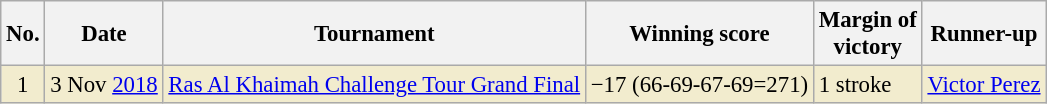<table class="wikitable" style="font-size:95%;">
<tr>
<th>No.</th>
<th>Date</th>
<th>Tournament</th>
<th>Winning score</th>
<th>Margin of<br>victory</th>
<th>Runner-up</th>
</tr>
<tr style="background:#f2ecce;">
<td align=center>1</td>
<td align=right>3 Nov <a href='#'>2018</a></td>
<td><a href='#'>Ras Al Khaimah Challenge Tour Grand Final</a></td>
<td>−17 (66-69-67-69=271)</td>
<td>1 stroke</td>
<td> <a href='#'>Victor Perez</a></td>
</tr>
</table>
